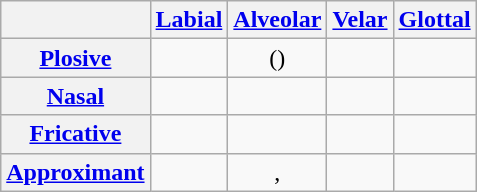<table class="wikitable" style="text-align:center">
<tr>
<th></th>
<th><a href='#'>Labial</a></th>
<th><a href='#'>Alveolar</a></th>
<th><a href='#'>Velar</a></th>
<th><a href='#'>Glottal</a></th>
</tr>
<tr>
<th><a href='#'>Plosive</a></th>
<td></td>
<td>()</td>
<td></td>
<td></td>
</tr>
<tr>
<th><a href='#'>Nasal</a></th>
<td></td>
<td></td>
<td></td>
<td></td>
</tr>
<tr>
<th><a href='#'>Fricative</a></th>
<td></td>
<td></td>
<td></td>
<td></td>
</tr>
<tr>
<th><a href='#'>Approximant</a></th>
<td></td>
<td>, </td>
<td></td>
<td></td>
</tr>
</table>
